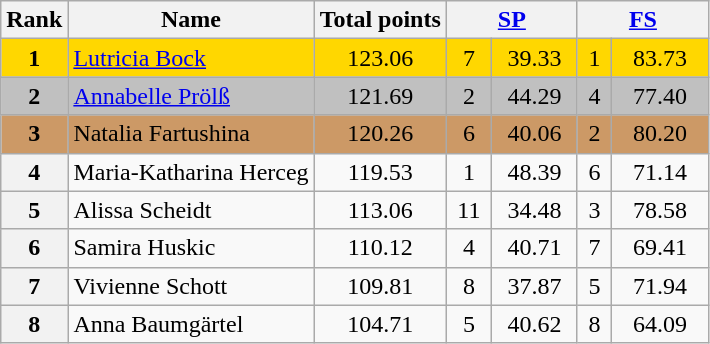<table class="wikitable sortable">
<tr>
<th>Rank</th>
<th>Name</th>
<th>Total points</th>
<th colspan="2" width="80px"><a href='#'>SP</a></th>
<th colspan="2" width="80px"><a href='#'>FS</a></th>
</tr>
<tr bgcolor="gold">
<td align="center"><strong>1</strong></td>
<td><a href='#'>Lutricia Bock</a></td>
<td align=center>123.06</td>
<td align=center>7</td>
<td align=center>39.33</td>
<td align=center>1</td>
<td align=center>83.73</td>
</tr>
<tr bgcolor="silver">
<td align="center"><strong>2</strong></td>
<td><a href='#'>Annabelle Prölß</a></td>
<td align=center>121.69</td>
<td align=center>2</td>
<td align=center>44.29</td>
<td align=center>4</td>
<td align=center>77.40</td>
</tr>
<tr bgcolor="cc9966">
<td align="center"><strong>3</strong></td>
<td>Natalia Fartushina</td>
<td align=center>120.26</td>
<td align=center>6</td>
<td align=center>40.06</td>
<td align=center>2</td>
<td align=center>80.20</td>
</tr>
<tr>
<th>4</th>
<td>Maria-Katharina Herceg</td>
<td align=center>119.53</td>
<td align=center>1</td>
<td align=center>48.39</td>
<td align=center>6</td>
<td align=center>71.14</td>
</tr>
<tr>
<th>5</th>
<td>Alissa Scheidt</td>
<td align=center>113.06</td>
<td align=center>11</td>
<td align=center>34.48</td>
<td align=center>3</td>
<td align=center>78.58</td>
</tr>
<tr>
<th>6</th>
<td>Samira Huskic</td>
<td align=center>110.12</td>
<td align=center>4</td>
<td align=center>40.71</td>
<td align=center>7</td>
<td align=center>69.41</td>
</tr>
<tr>
<th>7</th>
<td>Vivienne Schott</td>
<td align=center>109.81</td>
<td align=center>8</td>
<td align=center>37.87</td>
<td align=center>5</td>
<td align=center>71.94</td>
</tr>
<tr>
<th>8</th>
<td>Anna Baumgärtel</td>
<td align=center>104.71</td>
<td align=center>5</td>
<td align=center>40.62</td>
<td align=center>8</td>
<td align=center>64.09</td>
</tr>
</table>
